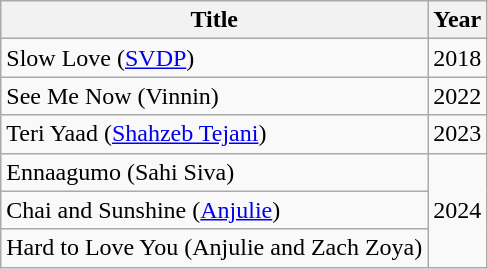<table class="wikitable">
<tr>
<th>Title</th>
<th>Year</th>
</tr>
<tr>
<td>Slow Love (<a href='#'>SVDP</a>)</td>
<td>2018</td>
</tr>
<tr>
<td>See Me Now (Vinnin)</td>
<td>2022</td>
</tr>
<tr>
<td>Teri Yaad (<a href='#'>Shahzeb Tejani</a>)</td>
<td>2023</td>
</tr>
<tr>
<td>Ennaagumo (Sahi Siva)</td>
<td rowspan="3">2024</td>
</tr>
<tr>
<td>Chai and Sunshine (<a href='#'>Anjulie</a>)</td>
</tr>
<tr>
<td>Hard to Love You (Anjulie and Zach Zoya)</td>
</tr>
</table>
